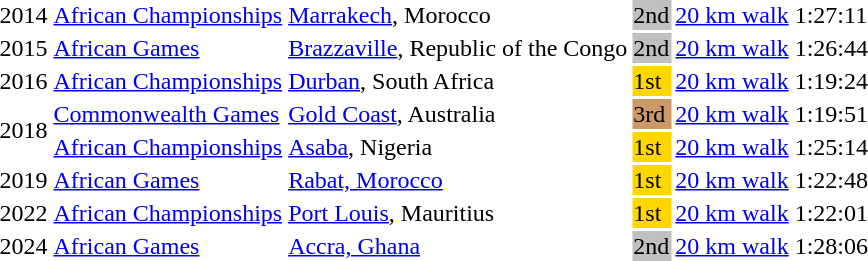<table>
<tr>
<td>2014</td>
<td><a href='#'>African Championships</a></td>
<td><a href='#'>Marrakech</a>, Morocco</td>
<td bgcolor=silver>2nd</td>
<td><a href='#'>20 km walk</a></td>
<td>1:27:11</td>
</tr>
<tr>
<td>2015</td>
<td><a href='#'>African Games</a></td>
<td><a href='#'>Brazzaville</a>, Republic of the Congo</td>
<td bgcolor=silver>2nd</td>
<td><a href='#'>20 km walk</a></td>
<td>1:26:44</td>
</tr>
<tr>
<td>2016</td>
<td><a href='#'>African Championships</a></td>
<td><a href='#'>Durban</a>, South Africa</td>
<td bgcolor=gold>1st</td>
<td><a href='#'>20 km walk</a></td>
<td>1:19:24 </td>
</tr>
<tr>
<td rowspan=2>2018</td>
<td><a href='#'>Commonwealth Games</a></td>
<td><a href='#'>Gold Coast</a>, Australia</td>
<td bgcolor=cc9966>3rd</td>
<td><a href='#'>20 km walk</a></td>
<td>1:19:51</td>
</tr>
<tr>
<td><a href='#'>African Championships</a></td>
<td><a href='#'>Asaba</a>, Nigeria</td>
<td bgcolor=gold>1st</td>
<td><a href='#'>20 km walk</a></td>
<td>1:25:14</td>
</tr>
<tr>
<td>2019</td>
<td><a href='#'>African Games</a></td>
<td><a href='#'>Rabat, Morocco</a></td>
<td bgcolor=gold>1st</td>
<td><a href='#'>20 km walk</a></td>
<td>1:22:48</td>
</tr>
<tr>
<td>2022</td>
<td><a href='#'>African Championships</a></td>
<td><a href='#'>Port Louis</a>, Mauritius</td>
<td bgcolor=gold>1st</td>
<td><a href='#'>20 km walk</a></td>
<td>1:22:01</td>
</tr>
<tr>
<td>2024</td>
<td><a href='#'>African Games</a></td>
<td><a href='#'>Accra, Ghana</a></td>
<td bgcolor=silver>2nd</td>
<td><a href='#'>20 km walk</a></td>
<td>1:28:06</td>
</tr>
</table>
